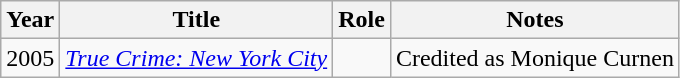<table class="wikitable sortable">
<tr>
<th>Year</th>
<th>Title</th>
<th>Role</th>
<th class="unsortable">Notes</th>
</tr>
<tr>
<td>2005</td>
<td><em><a href='#'>True Crime: New York City</a></em></td>
<td></td>
<td>Credited as Monique Curnen</td>
</tr>
</table>
